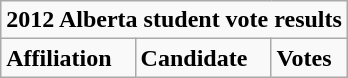<table class="wikitable">
<tr>
<td colspan="5" align=center><strong>2012 Alberta student vote results</strong></td>
</tr>
<tr>
<td colspan="2"><strong>Affiliation</strong></td>
<td><strong>Candidate</strong></td>
<td><strong>Votes</strong><br>




</td>
</tr>
</table>
